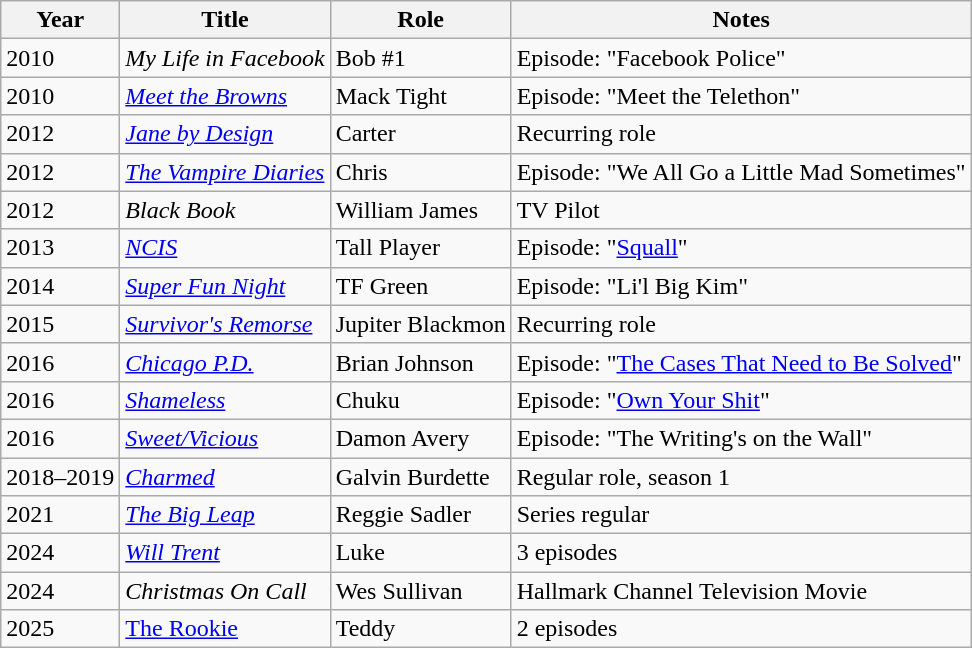<table class="wikitable sortable">
<tr>
<th>Year</th>
<th>Title</th>
<th>Role</th>
<th class="unsortable">Notes</th>
</tr>
<tr>
<td>2010</td>
<td><em>My Life in Facebook</em></td>
<td>Bob #1</td>
<td>Episode: "Facebook Police"</td>
</tr>
<tr>
<td>2010</td>
<td><em><a href='#'>Meet the Browns</a></em></td>
<td>Mack Tight</td>
<td>Episode: "Meet the Telethon"</td>
</tr>
<tr>
<td>2012</td>
<td><em><a href='#'>Jane by Design</a></em></td>
<td>Carter</td>
<td>Recurring role</td>
</tr>
<tr>
<td>2012</td>
<td><em><a href='#'>The Vampire Diaries</a></em></td>
<td>Chris</td>
<td>Episode: "We All Go a Little Mad Sometimes"</td>
</tr>
<tr>
<td>2012</td>
<td><em>Black Book</em></td>
<td>William James</td>
<td>TV Pilot</td>
</tr>
<tr>
<td>2013</td>
<td><em><a href='#'>NCIS</a></em></td>
<td>Tall Player</td>
<td>Episode: "<a href='#'>Squall</a>"</td>
</tr>
<tr>
<td>2014</td>
<td><em><a href='#'>Super Fun Night</a></em></td>
<td>TF Green</td>
<td>Episode: "Li'l Big Kim"</td>
</tr>
<tr>
<td>2015</td>
<td><em><a href='#'>Survivor's Remorse</a></em></td>
<td>Jupiter Blackmon</td>
<td>Recurring role</td>
</tr>
<tr>
<td>2016</td>
<td><em><a href='#'>Chicago P.D.</a></em></td>
<td>Brian Johnson</td>
<td>Episode: "<a href='#'>The Cases That Need to Be Solved</a>"</td>
</tr>
<tr>
<td>2016</td>
<td><em><a href='#'>Shameless</a></em></td>
<td>Chuku</td>
<td>Episode: "<a href='#'>Own Your Shit</a>"</td>
</tr>
<tr>
<td>2016</td>
<td><em><a href='#'>Sweet/Vicious</a></em></td>
<td>Damon Avery</td>
<td>Episode: "The Writing's on the Wall"</td>
</tr>
<tr>
<td>2018–2019</td>
<td><em><a href='#'>Charmed</a></em></td>
<td>Galvin Burdette</td>
<td>Regular role, season 1</td>
</tr>
<tr>
<td>2021</td>
<td><em><a href='#'>The Big Leap</a></em></td>
<td>Reggie Sadler</td>
<td>Series regular</td>
</tr>
<tr>
<td>2024</td>
<td><em><a href='#'>Will Trent</a></em></td>
<td>Luke</td>
<td>3 episodes</td>
</tr>
<tr>
<td>2024</td>
<td><em>Christmas On Call</em></td>
<td>Wes Sullivan</td>
<td>Hallmark Channel Television Movie</td>
</tr>
<tr>
<td>2025</td>
<td><a href='#'>The Rookie</a></td>
<td>Teddy</td>
<td>2 episodes</td>
</tr>
</table>
